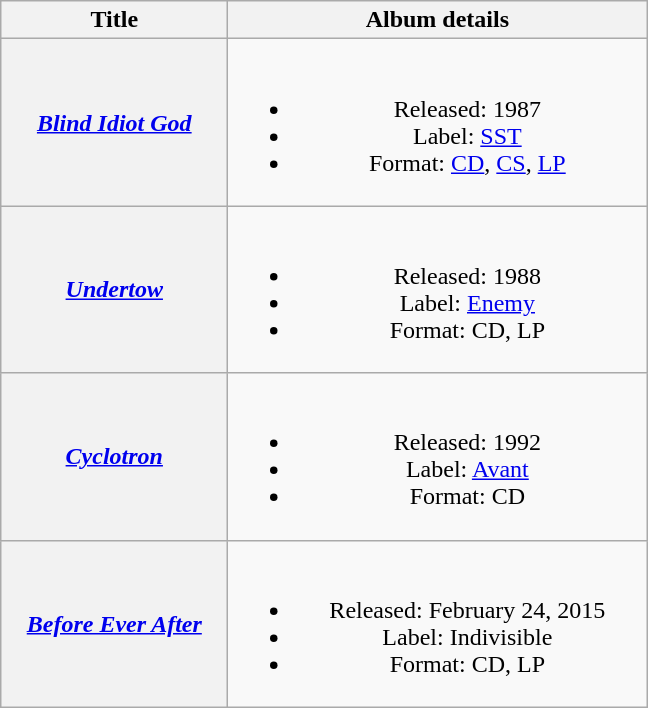<table class="wikitable plainrowheaders" style="text-align:center;">
<tr>
<th scope="col" rowspan="1" style="width:9em;">Title</th>
<th scope="col" rowspan="1" style="width:17em;">Album details</th>
</tr>
<tr>
<th scope="row"><em><a href='#'>Blind Idiot God</a></em></th>
<td><br><ul><li>Released: 1987</li><li>Label: <a href='#'>SST</a></li><li>Format: <a href='#'>CD</a>, <a href='#'>CS</a>, <a href='#'>LP</a></li></ul></td>
</tr>
<tr>
<th scope="row"><em><a href='#'>Undertow</a></em></th>
<td><br><ul><li>Released: 1988</li><li>Label: <a href='#'>Enemy</a></li><li>Format: CD, LP</li></ul></td>
</tr>
<tr>
<th scope="row"><em><a href='#'>Cyclotron</a></em></th>
<td><br><ul><li>Released: 1992</li><li>Label: <a href='#'>Avant</a></li><li>Format: CD</li></ul></td>
</tr>
<tr>
<th scope="row"><em><a href='#'>Before Ever After</a></em></th>
<td><br><ul><li>Released: February 24, 2015</li><li>Label: Indivisible</li><li>Format: CD, LP</li></ul></td>
</tr>
</table>
